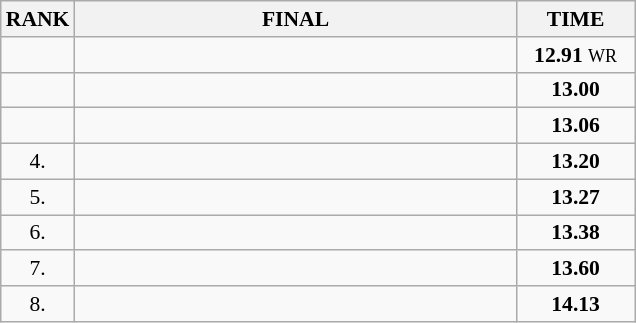<table class="wikitable" style="border-collapse: collapse; font-size: 90%;">
<tr>
<th>RANK</th>
<th style="width: 20em">FINAL</th>
<th style="width: 5em">TIME</th>
</tr>
<tr>
<td align="center"></td>
<td></td>
<td align="center"><strong>12.91</strong> <small>WR</small></td>
</tr>
<tr>
<td align="center"></td>
<td></td>
<td align="center"><strong>13.00</strong></td>
</tr>
<tr>
<td align="center"></td>
<td></td>
<td align="center"><strong>13.06</strong></td>
</tr>
<tr>
<td align="center">4.</td>
<td></td>
<td align="center"><strong>13.20</strong></td>
</tr>
<tr>
<td align="center">5.</td>
<td></td>
<td align="center"><strong>13.27</strong></td>
</tr>
<tr>
<td align="center">6.</td>
<td></td>
<td align="center"><strong>13.38</strong></td>
</tr>
<tr>
<td align="center">7.</td>
<td></td>
<td align="center"><strong>13.60</strong></td>
</tr>
<tr>
<td align="center">8.</td>
<td></td>
<td align="center"><strong>14.13</strong></td>
</tr>
</table>
